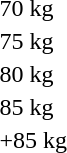<table>
<tr>
<td>70 kg<br></td>
<td></td>
<td></td>
<td></td>
</tr>
<tr>
<td>75 kg<br></td>
<td></td>
<td></td>
<td></td>
</tr>
<tr>
<td>80 kg<br></td>
<td></td>
<td></td>
<td></td>
</tr>
<tr>
<td>85 kg<br></td>
<td></td>
<td></td>
<td></td>
</tr>
<tr>
<td>+85 kg<br></td>
<td></td>
<td></td>
<td></td>
</tr>
</table>
